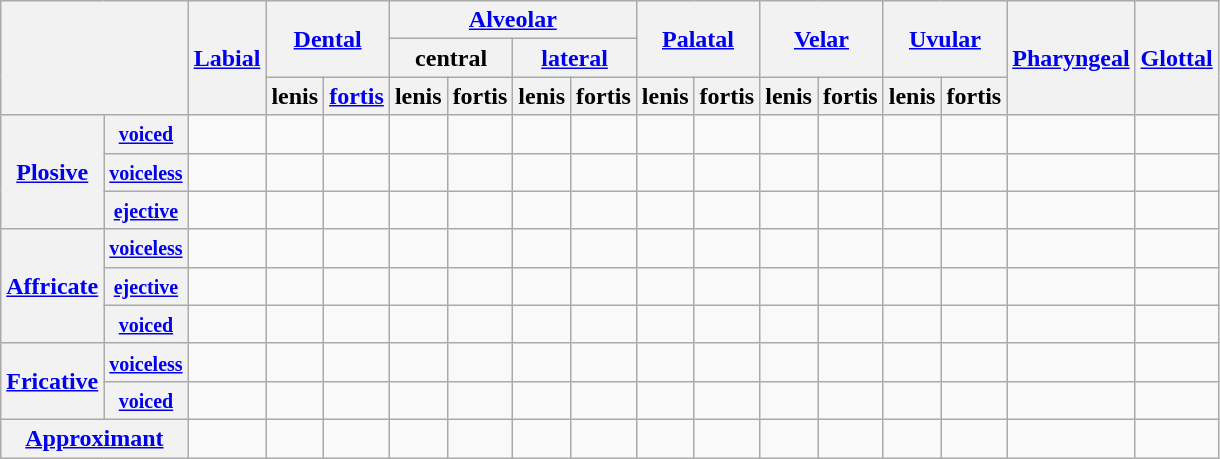<table class="wikitable" style="text-align:center;">
<tr>
<th colspan="2" rowspan="3"></th>
<th rowspan="3"><a href='#'>Labial</a></th>
<th colspan="2" rowspan="2"><a href='#'>Dental</a></th>
<th colspan="4"><a href='#'>Alveolar</a></th>
<th colspan="2" rowspan="2"><a href='#'>Palatal</a></th>
<th colspan="2" rowspan="2"><a href='#'>Velar</a></th>
<th colspan="2" rowspan="2"><a href='#'>Uvular</a></th>
<th rowspan="3"><a href='#'>Pharyngeal</a></th>
<th rowspan="3"><a href='#'>Glottal</a></th>
</tr>
<tr class="small">
<th colspan="2">central</th>
<th colspan="2"><a href='#'>lateral</a></th>
</tr>
<tr class="small">
<th>lenis</th>
<th><a href='#'>fortis</a></th>
<th>lenis</th>
<th>fortis</th>
<th>lenis</th>
<th>fortis</th>
<th>lenis</th>
<th>fortis</th>
<th>lenis</th>
<th>fortis</th>
<th>lenis</th>
<th>fortis</th>
</tr>
<tr>
<th rowspan="3"><a href='#'>Plosive</a></th>
<th><small><a href='#'>voiced</a></small></th>
<td> </td>
<td> </td>
<td></td>
<td></td>
<td></td>
<td></td>
<td></td>
<td></td>
<td></td>
<td> </td>
<td></td>
<td></td>
<td></td>
<td></td>
<td></td>
</tr>
<tr>
<th><small><a href='#'>voiceless</a></small></th>
<td> </td>
<td> </td>
<td></td>
<td></td>
<td></td>
<td></td>
<td></td>
<td></td>
<td></td>
<td> </td>
<td></td>
<td></td>
<td></td>
<td></td>
<td></td>
</tr>
<tr>
<th><small><a href='#'>ejective</a></small></th>
<td></td>
<td> </td>
<td></td>
<td></td>
<td></td>
<td></td>
<td></td>
<td></td>
<td></td>
<td></td>
<td></td>
<td></td>
<td></td>
<td></td>
<td> </td>
</tr>
<tr>
<th rowspan="3"><a href='#'>Affricate</a></th>
<th><small><a href='#'>voiceless</a></small></th>
<td></td>
<td> </td>
<td> </td>
<td> </td>
<td></td>
<td></td>
<td> </td>
<td></td>
<td></td>
<td></td>
<td></td>
<td></td>
<td></td>
<td></td>
<td></td>
</tr>
<tr>
<th><small><a href='#'>ejective</a></small></th>
<td></td>
<td></td>
<td></td>
<td> </td>
<td> </td>
<td></td>
<td></td>
<td></td>
<td></td>
<td></td>
<td></td>
<td></td>
<td></td>
<td></td>
<td></td>
</tr>
<tr>
<th><small><a href='#'>voiced</a></small></th>
<td></td>
<td></td>
<td></td>
<td></td>
<td></td>
<td></td>
<td></td>
<td></td>
<td></td>
<td></td>
<td></td>
<td></td>
<td></td>
<td></td>
<td></td>
</tr>
<tr>
<th rowspan="2"><a href='#'>Fricative</a></th>
<th><small><a href='#'>voiceless</a></small></th>
<td> </td>
<td> </td>
<td> </td>
<td> </td>
<td> </td>
<td> </td>
<td></td>
<td></td>
<td></td>
<td> </td>
<td> </td>
<td> </td>
<td></td>
<td> </td>
<td> </td>
</tr>
<tr>
<th><small><a href='#'>voiced</a></small></th>
<td></td>
<td> </td>
<td></td>
<td> </td>
<td></td>
<td></td>
<td></td>
<td> </td>
<td></td>
<td> </td>
<td></td>
<td></td>
<td></td>
<td> </td>
<td></td>
</tr>
<tr>
<th colspan="2"><a href='#'>Approximant</a></th>
<td> </td>
<td> </td>
<td></td>
<td> </td>
<td></td>
<td> </td>
<td></td>
<td></td>
<td></td>
<td></td>
<td></td>
<td></td>
<td></td>
<td></td>
<td></td>
</tr>
</table>
